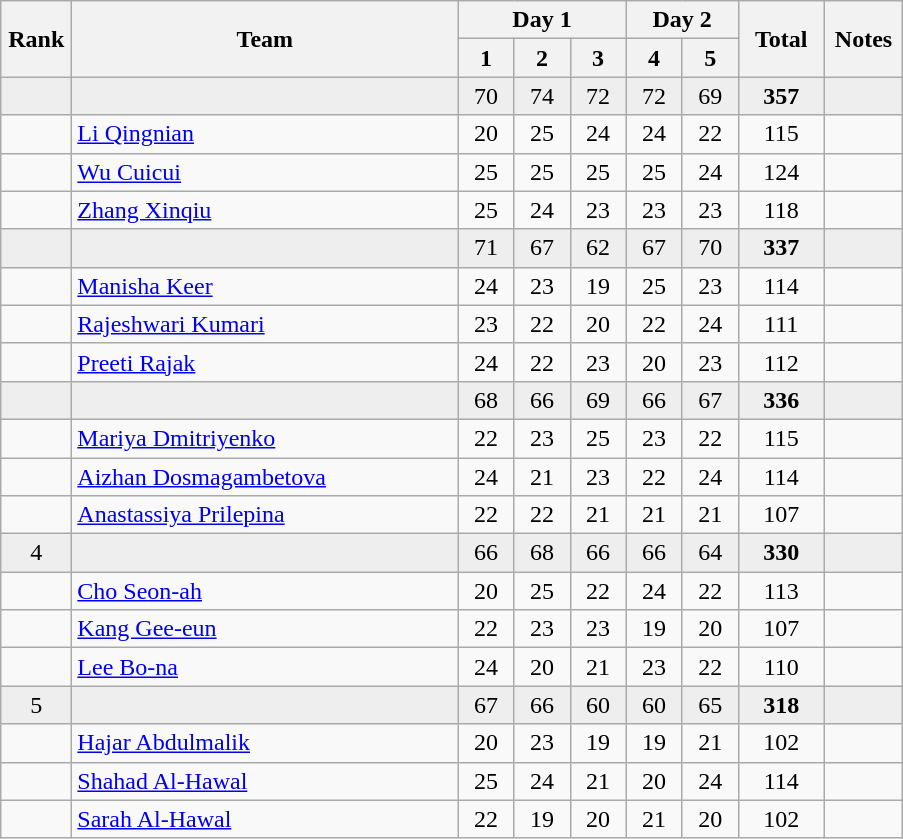<table class="wikitable" style="text-align:center">
<tr>
<th rowspan=2 width=40>Rank</th>
<th rowspan=2 width=250>Team</th>
<th colspan=3>Day 1</th>
<th colspan=2>Day 2</th>
<th rowspan=2 width=50>Total</th>
<th rowspan=2 width=45>Notes</th>
</tr>
<tr>
<th width=30>1</th>
<th width=30>2</th>
<th width=30>3</th>
<th width=30>4</th>
<th width=30>5</th>
</tr>
<tr bgcolor=eeeeee>
<td></td>
<td align=left></td>
<td>70</td>
<td>74</td>
<td>72</td>
<td>72</td>
<td>69</td>
<td><strong>357</strong></td>
<td></td>
</tr>
<tr>
<td></td>
<td align=left><a href='#'>Li Qingnian</a></td>
<td>20</td>
<td>25</td>
<td>24</td>
<td>24</td>
<td>22</td>
<td>115</td>
<td></td>
</tr>
<tr>
<td></td>
<td align=left><a href='#'>Wu Cuicui</a></td>
<td>25</td>
<td>25</td>
<td>25</td>
<td>25</td>
<td>24</td>
<td>124</td>
<td></td>
</tr>
<tr>
<td></td>
<td align=left><a href='#'>Zhang Xinqiu</a></td>
<td>25</td>
<td>24</td>
<td>23</td>
<td>23</td>
<td>23</td>
<td>118</td>
<td></td>
</tr>
<tr bgcolor=eeeeee>
<td></td>
<td align=left></td>
<td>71</td>
<td>67</td>
<td>62</td>
<td>67</td>
<td>70</td>
<td><strong>337</strong></td>
<td></td>
</tr>
<tr>
<td></td>
<td align=left><a href='#'>Manisha Keer</a></td>
<td>24</td>
<td>23</td>
<td>19</td>
<td>25</td>
<td>23</td>
<td>114</td>
<td></td>
</tr>
<tr>
<td></td>
<td align=left><a href='#'>Rajeshwari Kumari</a></td>
<td>23</td>
<td>22</td>
<td>20</td>
<td>22</td>
<td>24</td>
<td>111</td>
<td></td>
</tr>
<tr>
<td></td>
<td align=left><a href='#'>Preeti Rajak</a></td>
<td>24</td>
<td>22</td>
<td>23</td>
<td>20</td>
<td>23</td>
<td>112</td>
<td></td>
</tr>
<tr bgcolor=eeeeee>
<td></td>
<td align=left></td>
<td>68</td>
<td>66</td>
<td>69</td>
<td>66</td>
<td>67</td>
<td><strong>336</strong></td>
<td></td>
</tr>
<tr>
<td></td>
<td align=left><a href='#'>Mariya Dmitriyenko</a></td>
<td>22</td>
<td>23</td>
<td>25</td>
<td>23</td>
<td>22</td>
<td>115</td>
<td></td>
</tr>
<tr>
<td></td>
<td align=left><a href='#'>Aizhan Dosmagambetova</a></td>
<td>24</td>
<td>21</td>
<td>23</td>
<td>22</td>
<td>24</td>
<td>114</td>
<td></td>
</tr>
<tr>
<td></td>
<td align=left><a href='#'>Anastassiya Prilepina</a></td>
<td>22</td>
<td>22</td>
<td>21</td>
<td>21</td>
<td>21</td>
<td>107</td>
<td></td>
</tr>
<tr bgcolor=eeeeee>
<td>4</td>
<td align=left></td>
<td>66</td>
<td>68</td>
<td>66</td>
<td>66</td>
<td>64</td>
<td><strong>330</strong></td>
<td></td>
</tr>
<tr>
<td></td>
<td align=left><a href='#'>Cho Seon-ah</a></td>
<td>20</td>
<td>25</td>
<td>22</td>
<td>24</td>
<td>22</td>
<td>113</td>
<td></td>
</tr>
<tr>
<td></td>
<td align=left><a href='#'>Kang Gee-eun</a></td>
<td>22</td>
<td>23</td>
<td>23</td>
<td>19</td>
<td>20</td>
<td>107</td>
<td></td>
</tr>
<tr>
<td></td>
<td align=left><a href='#'>Lee Bo-na</a></td>
<td>24</td>
<td>20</td>
<td>21</td>
<td>23</td>
<td>22</td>
<td>110</td>
<td></td>
</tr>
<tr bgcolor=eeeeee>
<td>5</td>
<td align=left></td>
<td>67</td>
<td>66</td>
<td>60</td>
<td>60</td>
<td>65</td>
<td><strong>318</strong></td>
<td></td>
</tr>
<tr>
<td></td>
<td align=left><a href='#'>Hajar Abdulmalik</a></td>
<td>20</td>
<td>23</td>
<td>19</td>
<td>19</td>
<td>21</td>
<td>102</td>
<td></td>
</tr>
<tr>
<td></td>
<td align=left><a href='#'>Shahad Al-Hawal</a></td>
<td>25</td>
<td>24</td>
<td>21</td>
<td>20</td>
<td>24</td>
<td>114</td>
<td></td>
</tr>
<tr>
<td></td>
<td align=left><a href='#'>Sarah Al-Hawal</a></td>
<td>22</td>
<td>19</td>
<td>20</td>
<td>21</td>
<td>20</td>
<td>102</td>
<td></td>
</tr>
</table>
